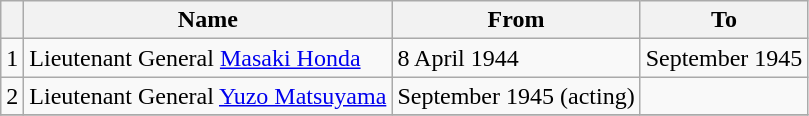<table class=wikitable>
<tr>
<th></th>
<th>Name</th>
<th>From</th>
<th>To</th>
</tr>
<tr>
<td>1</td>
<td>Lieutenant General <a href='#'>Masaki Honda</a></td>
<td>8 April 1944</td>
<td>September 1945</td>
</tr>
<tr>
<td>2</td>
<td>Lieutenant General <a href='#'>Yuzo Matsuyama</a></td>
<td>September 1945 (acting)</td>
<td></td>
</tr>
<tr>
</tr>
</table>
